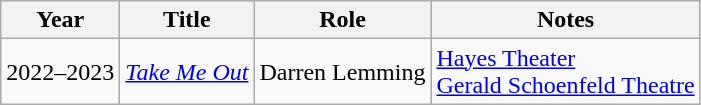<table class="wikitable sortable plainrowheaders">
<tr>
<th scope="col">Year</th>
<th scope="col">Title</th>
<th scope="col">Role</th>
<th scope="col">Notes</th>
</tr>
<tr>
<td>2022–2023</td>
<td><em><a href='#'>Take Me Out</a></em></td>
<td>Darren Lemming</td>
<td><a href='#'>Hayes Theater</a><br><a href='#'>Gerald Schoenfeld Theatre</a></td>
</tr>
</table>
